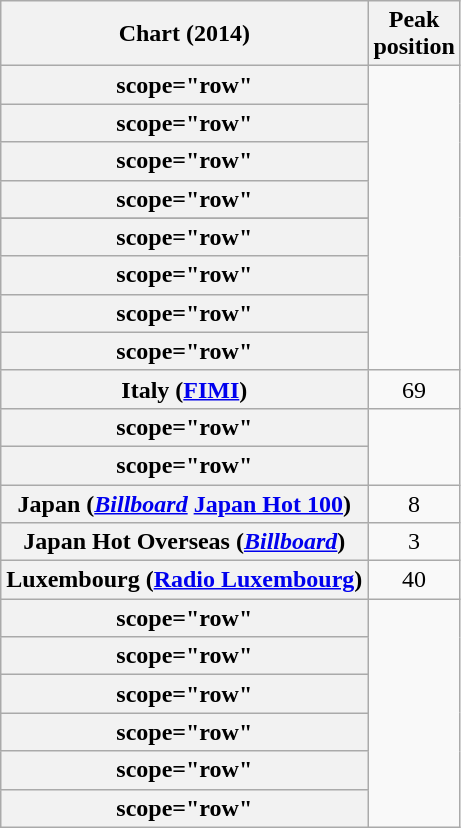<table class="wikitable sortable plainrowheaders" style="text-align:center">
<tr>
<th scope="col">Chart (2014)</th>
<th scope="col">Peak<br>position</th>
</tr>
<tr>
<th>scope="row"</th>
</tr>
<tr>
<th>scope="row"</th>
</tr>
<tr>
<th>scope="row"</th>
</tr>
<tr>
<th>scope="row"</th>
</tr>
<tr>
</tr>
<tr>
<th>scope="row"</th>
</tr>
<tr>
<th>scope="row"</th>
</tr>
<tr>
<th>scope="row"</th>
</tr>
<tr>
<th>scope="row"</th>
</tr>
<tr>
<th scope="row">Italy (<a href='#'>FIMI</a>)</th>
<td>69</td>
</tr>
<tr>
<th>scope="row"</th>
</tr>
<tr>
<th>scope="row"</th>
</tr>
<tr>
<th scope="row">Japan (<em><a href='#'>Billboard</a></em> <a href='#'>Japan Hot 100</a>)</th>
<td>8</td>
</tr>
<tr>
<th scope="row">Japan Hot Overseas (<em><a href='#'>Billboard</a></em>)</th>
<td>3</td>
</tr>
<tr>
<th scope="row">Luxembourg (<a href='#'>Radio Luxembourg</a>)</th>
<td>40</td>
</tr>
<tr>
<th>scope="row"</th>
</tr>
<tr>
<th>scope="row"</th>
</tr>
<tr>
<th>scope="row"</th>
</tr>
<tr>
<th>scope="row"</th>
</tr>
<tr>
<th>scope="row"</th>
</tr>
<tr>
<th>scope="row"</th>
</tr>
</table>
